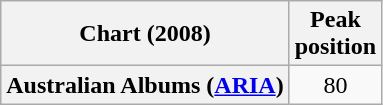<table class="wikitable plainrowheaders">
<tr>
<th scope="col">Chart (2008)</th>
<th scope="col">Peak<br>position</th>
</tr>
<tr>
<th scope="row">Australian Albums (<a href='#'>ARIA</a>)</th>
<td style="text-align:center;">80</td>
</tr>
</table>
